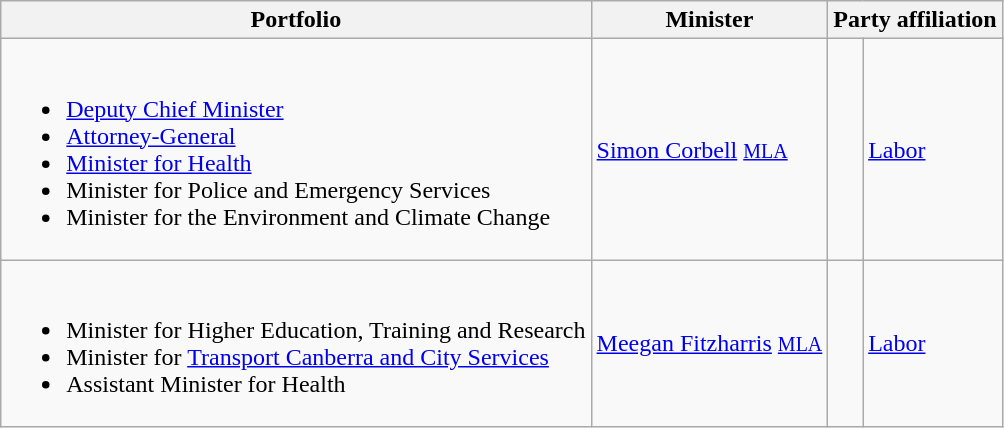<table class="wikitable">
<tr>
<th>Portfolio</th>
<th>Minister</th>
<th colspan=2>Party affiliation</th>
</tr>
<tr>
<td><br><ul><li><a href='#'>Deputy Chief Minister</a></li><li><a href='#'>Attorney-General</a></li><li><a href='#'>Minister for Health</a></li><li>Minister for Police and Emergency Services</li><li>Minister for the Environment and Climate Change</li></ul></td>
<td><a href='#'>Simon Corbell</a> <small><a href='#'>MLA</a></small></td>
<td> </td>
<td><a href='#'>Labor</a></td>
</tr>
<tr>
<td><br><ul><li>Minister for Higher Education, Training and Research</li><li>Minister for <a href='#'>Transport Canberra and City Services</a></li><li>Assistant Minister for Health</li></ul></td>
<td><a href='#'>Meegan Fitzharris</a> <small><a href='#'>MLA</a></small></td>
<td> </td>
<td><a href='#'>Labor</a></td>
</tr>
</table>
